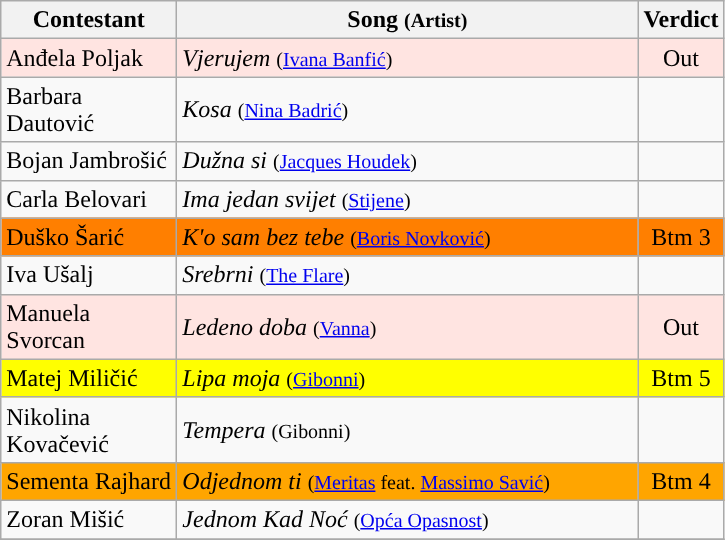<table class="wikitable">
<tr>
<th width="110">Contestant</th>
<th width="300">Song <small>(Artist)</small></th>
<th width="28">Verdict</th>
</tr>
<tr bgcolor="#FFE4E1">
<td align="left">Anđela Poljak</td>
<td align="left"><em>Vjerujem</em> <small>(<a href='#'>Ivana Banfić</a>)</small></td>
<td align="center">Out</td>
</tr>
<tr>
<td align="left">Barbara Dautović</td>
<td align="left"><em>Kosa</em> <small>(<a href='#'>Nina Badrić</a>)</small></td>
<td align="center"></td>
</tr>
<tr>
<td align="left">Bojan Jambrošić</td>
<td align="left"><em>Dužna si</em> <small>(<a href='#'>Jacques Houdek</a>)</small></td>
<td align="center"></td>
</tr>
<tr>
<td align="left">Carla Belovari</td>
<td align="left"><em>Ima jedan svijet</em> <small>(<a href='#'>Stijene</a>)</small></td>
<td align="center"></td>
</tr>
<tr bgcolor="#FF7F00">
<td align="left">Duško Šarić</td>
<td align="left"><em>K'o sam bez tebe</em> <small>(<a href='#'>Boris Novković</a>)</small></td>
<td align="center">Btm 3</td>
</tr>
<tr>
<td align="left">Iva Ušalj</td>
<td align="left"><em>Srebrni</em> <small>(<a href='#'>The Flare</a>)</small></td>
<td align="center"></td>
</tr>
<tr bgcolor="#FFE4E1">
<td align="left">Manuela Svorcan</td>
<td align="left"><em>Ledeno doba</em> <small>(<a href='#'>Vanna</a>)</small></td>
<td align="center">Out</td>
</tr>
<tr bgcolor="yellow">
<td align="left">Matej Miličić</td>
<td align="left"><em>Lipa moja</em> <small>(<a href='#'>Gibonni</a>)</small></td>
<td align="center">Btm 5</td>
</tr>
<tr>
<td align="left">Nikolina Kovačević</td>
<td align="left"><em>Tempera</em> <small>(Gibonni)</small></td>
<td align="center"></td>
</tr>
<tr bgcolor="orange">
<td align="left">Sementa Rajhard</td>
<td align="left"><em>Odjednom ti</em> <small>(<a href='#'>Meritas</a> feat. <a href='#'>Massimo Savić</a>)</small></td>
<td align="center">Btm 4</td>
</tr>
<tr>
<td align="left">Zoran Mišić</td>
<td align="left"><em>Jednom Kad Noć</em> <small>(<a href='#'>Opća Opasnost</a>)</small></td>
<td align="center"></td>
</tr>
<tr>
</tr>
</table>
